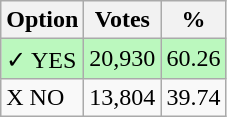<table class="wikitable">
<tr>
<th>Option</th>
<th>Votes</th>
<th>%</th>
</tr>
<tr>
<td style=background:#bbf8be>✓ YES</td>
<td style=background:#bbf8be>20,930</td>
<td style=background:#bbf8be>60.26</td>
</tr>
<tr>
<td>X NO</td>
<td>13,804</td>
<td>39.74</td>
</tr>
</table>
